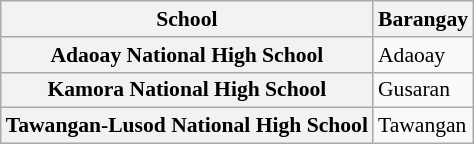<table class="wikitable collapsible sortable collapsed plainrowheaders" style="font-size:90%;">
<tr>
<th scope="col">School</th>
<th scope="col">Barangay</th>
</tr>
<tr>
<th scope="row">Adaoay National High School</th>
<td>Adaoay</td>
</tr>
<tr>
<th scope="row">Kamora National High School</th>
<td>Gusaran</td>
</tr>
<tr>
<th scope="row">Tawangan-Lusod National High School</th>
<td>Tawangan</td>
</tr>
</table>
